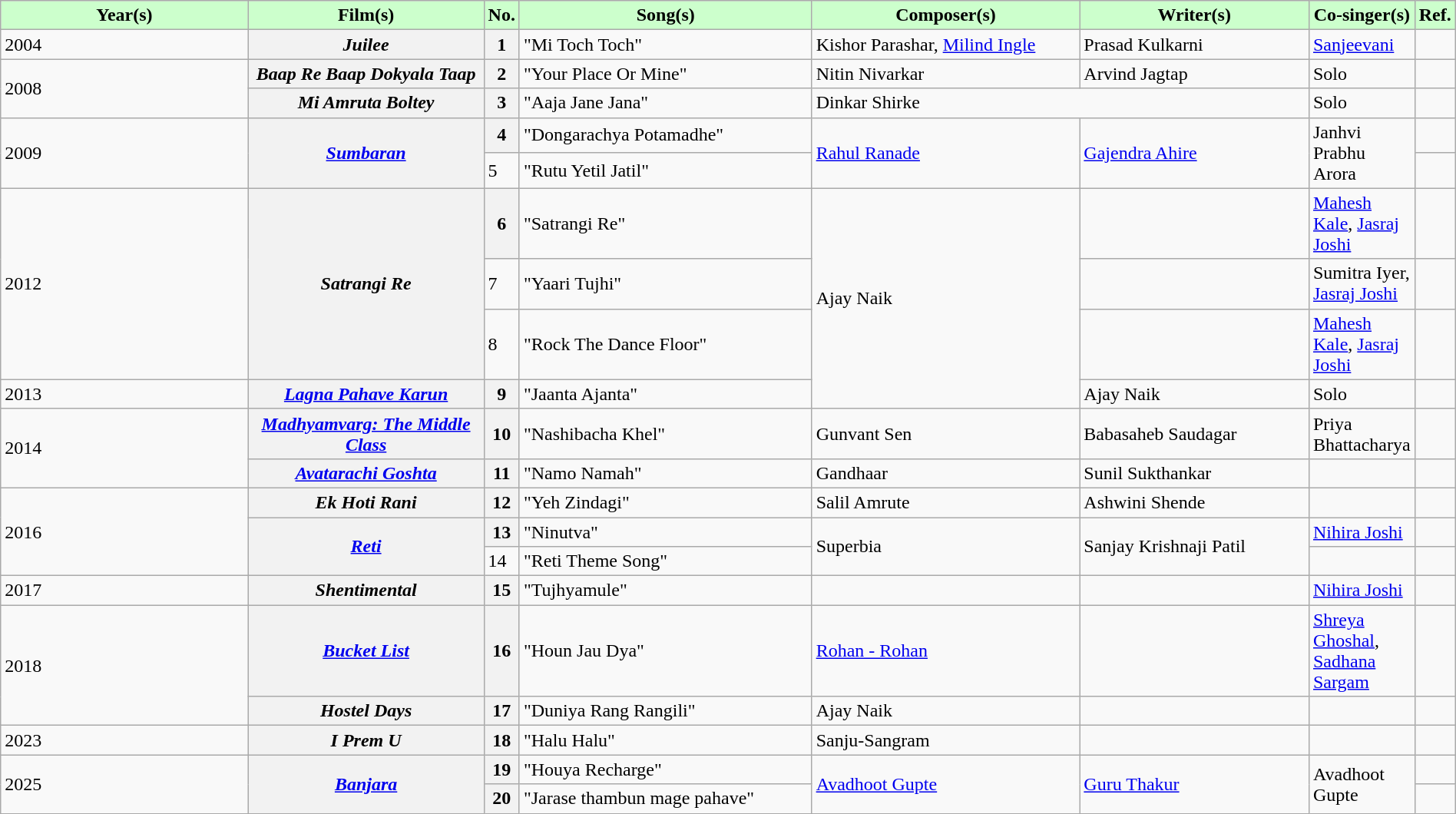<table class="wikitable plainrowheaders" style="width:100%;" textcolor:#000;">
<tr style="background:#cfc; text-align:center;">
<td scope="col" style="width:20%;"><strong>Year(s)</strong></td>
<td scope="col" style="width:18%;"><strong>Film(s)</strong></td>
<td><strong>No.</strong></td>
<td scope="col" style="width:23%;"><strong>Song(s)</strong></td>
<td scope="col" style="width:21%;"><strong>Composer(s)</strong></td>
<td scope="col" style="width:21%;"><strong>Writer(s)</strong></td>
<td scope="col" style="width:21%;"><strong>Co-singer(s)</strong></td>
<td scope="col" style="width:1%;"><strong>Ref.</strong></td>
</tr>
<tr>
<td>2004</td>
<th><em>Juilee</em></th>
<th>1</th>
<td>"Mi Toch Toch"</td>
<td>Kishor Parashar, <a href='#'>Milind Ingle</a></td>
<td>Prasad Kulkarni</td>
<td><a href='#'>Sanjeevani</a></td>
<td></td>
</tr>
<tr>
<td rowspan="2">2008</td>
<th><em>Baap Re Baap Dokyala Taap</em></th>
<th>2</th>
<td>"Your Place Or Mine"</td>
<td>Nitin Nivarkar</td>
<td>Arvind Jagtap</td>
<td>Solo</td>
<td></td>
</tr>
<tr>
<th><em>Mi Amruta Boltey</em></th>
<th>3</th>
<td>"Aaja Jane Jana"</td>
<td colspan=2>Dinkar Shirke</td>
<td>Solo</td>
<td></td>
</tr>
<tr>
<td rowspan="2">2009</td>
<th rowspan="2"><em><a href='#'>Sumbaran</a></em></th>
<th>4</th>
<td>"Dongarachya Potamadhe"</td>
<td rowspan="2"><a href='#'>Rahul Ranade</a></td>
<td rowspan="2"><a href='#'>Gajendra Ahire</a></td>
<td rowspan="2">Janhvi Prabhu Arora</td>
<td></td>
</tr>
<tr>
<td>5</td>
<td>"Rutu Yetil Jatil"</td>
<td></td>
</tr>
<tr>
<td rowspan="3">2012</td>
<th rowspan="3"><em>Satrangi Re</em></th>
<th>6</th>
<td>"Satrangi Re"</td>
<td rowspan="4">Ajay Naik</td>
<td></td>
<td><a href='#'>Mahesh Kale</a>, <a href='#'>Jasraj Joshi</a></td>
<td></td>
</tr>
<tr>
<td>7</td>
<td>"Yaari Tujhi"</td>
<td></td>
<td>Sumitra Iyer, <a href='#'>Jasraj Joshi</a></td>
<td></td>
</tr>
<tr>
<td>8</td>
<td>"Rock The Dance Floor"</td>
<td></td>
<td><a href='#'>Mahesh Kale</a>, <a href='#'>Jasraj Joshi</a></td>
<td></td>
</tr>
<tr>
<td>2013</td>
<th><em><a href='#'>Lagna Pahave Karun</a></em></th>
<th>9</th>
<td>"Jaanta Ajanta"</td>
<td>Ajay Naik</td>
<td>Solo</td>
<td></td>
</tr>
<tr>
<td rowspan=2>2014</td>
<th><em><a href='#'>Madhyamvarg: The Middle Class</a></em></th>
<th>10</th>
<td>"Nashibacha Khel"</td>
<td>Gunvant Sen</td>
<td>Babasaheb Saudagar</td>
<td>Priya Bhattacharya</td>
<td></td>
</tr>
<tr>
<th><em><a href='#'>Avatarachi Goshta</a></em></th>
<th>11</th>
<td>"Namo Namah"</td>
<td>Gandhaar</td>
<td>Sunil Sukthankar</td>
<td></td>
<td></td>
</tr>
<tr>
<td rowspan="3">2016</td>
<th><em>Ek Hoti Rani</em></th>
<th>12</th>
<td>"Yeh Zindagi"</td>
<td>Salil Amrute</td>
<td>Ashwini Shende</td>
<td></td>
<td></td>
</tr>
<tr>
<th rowspan="2"><em><a href='#'>Reti</a></em></th>
<th>13</th>
<td>"Ninutva"</td>
<td rowspan="2">Superbia</td>
<td rowspan="2">Sanjay Krishnaji Patil</td>
<td><a href='#'>Nihira Joshi</a></td>
<td></td>
</tr>
<tr>
<td>14</td>
<td>"Reti Theme Song"</td>
<td></td>
<td></td>
</tr>
<tr>
<td>2017</td>
<th><em>Shentimental</em></th>
<th>15</th>
<td>"Tujhyamule"</td>
<td></td>
<td></td>
<td><a href='#'>Nihira Joshi</a></td>
<td></td>
</tr>
<tr>
<td rowspan="2">2018</td>
<th><em><a href='#'>Bucket List</a></em></th>
<th>16</th>
<td>"Houn Jau Dya"</td>
<td><a href='#'>Rohan - Rohan</a></td>
<td></td>
<td><a href='#'>Shreya Ghoshal</a>, <a href='#'>Sadhana Sargam</a></td>
<td></td>
</tr>
<tr>
<th><em>Hostel Days</em></th>
<th>17</th>
<td>"Duniya Rang Rangili"</td>
<td>Ajay Naik</td>
<td></td>
<td></td>
<td></td>
</tr>
<tr>
<td>2023</td>
<th><em>I Prem U</em></th>
<th>18</th>
<td>"Halu Halu"</td>
<td>Sanju-Sangram</td>
<td></td>
<td></td>
<td></td>
</tr>
<tr>
<td Rowspan="2">2025</td>
<th Rowspan="2"><em><a href='#'>Banjara</a></em></th>
<th>19</th>
<td>"Houya Recharge"</td>
<td Rowspan="2"><a href='#'>Avadhoot Gupte</a></td>
<td Rowspan="2"><a href='#'>Guru Thakur</a></td>
<td Rowspan="2">Avadhoot Gupte</td>
<td></td>
</tr>
<tr>
<th>20</th>
<td>"Jarase thambun mage pahave"</td>
<td></td>
</tr>
</table>
